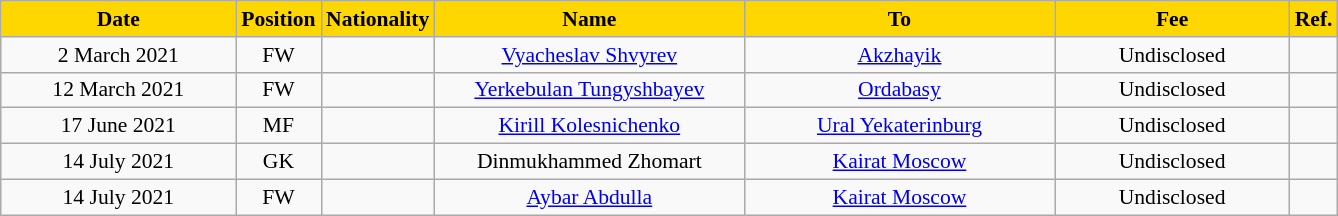<table class="wikitable"  style="text-align:center; font-size:90%; ">
<tr>
<th style="background:#FFD700; color:#000000; width:150px;">Date</th>
<th style="background:#FFD700; color:#000000; width:50px;">Position</th>
<th style="background:#FFD700; color:#000000; width:50px;">Nationality</th>
<th style="background:#FFD700; color:#000000; width:200px;">Name</th>
<th style="background:#FFD700; color:#000000; width:200px;">To</th>
<th style="background:#FFD700; color:#000000; width:150px;">Fee</th>
<th style="background:#FFD700; color:#000000; width:25px;">Ref.</th>
</tr>
<tr>
<td>2 March 2021</td>
<td>FW</td>
<td></td>
<td><a href='#'>Vyacheslav Shvyrev</a></td>
<td><a href='#'>Akzhayik</a></td>
<td>Undisclosed</td>
<td></td>
</tr>
<tr>
<td>12 March 2021</td>
<td>FW</td>
<td></td>
<td><a href='#'>Yerkebulan Tungyshbayev</a></td>
<td><a href='#'>Ordabasy</a></td>
<td>Undisclosed</td>
<td></td>
</tr>
<tr>
<td>17 June 2021</td>
<td>MF</td>
<td></td>
<td><a href='#'>Kirill Kolesnichenko</a></td>
<td><a href='#'>Ural Yekaterinburg</a></td>
<td>Undisclosed</td>
<td></td>
</tr>
<tr>
<td>14 July 2021</td>
<td>GK</td>
<td></td>
<td>Dinmukhammed Zhomart</td>
<td><a href='#'>Kairat Moscow</a></td>
<td>Undisclosed</td>
<td></td>
</tr>
<tr>
<td>14 July 2021</td>
<td>FW</td>
<td></td>
<td><a href='#'>Aybar Abdulla</a></td>
<td><a href='#'>Kairat Moscow</a></td>
<td>Undisclosed</td>
<td></td>
</tr>
</table>
